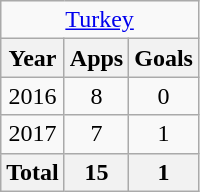<table class="wikitable" style="text-align:center">
<tr>
<td colspan=3><a href='#'>Turkey</a></td>
</tr>
<tr>
<th>Year</th>
<th>Apps</th>
<th>Goals</th>
</tr>
<tr>
<td>2016</td>
<td>8</td>
<td>0</td>
</tr>
<tr>
<td>2017</td>
<td>7</td>
<td>1</td>
</tr>
<tr>
<th>Total</th>
<th>15</th>
<th>1</th>
</tr>
</table>
